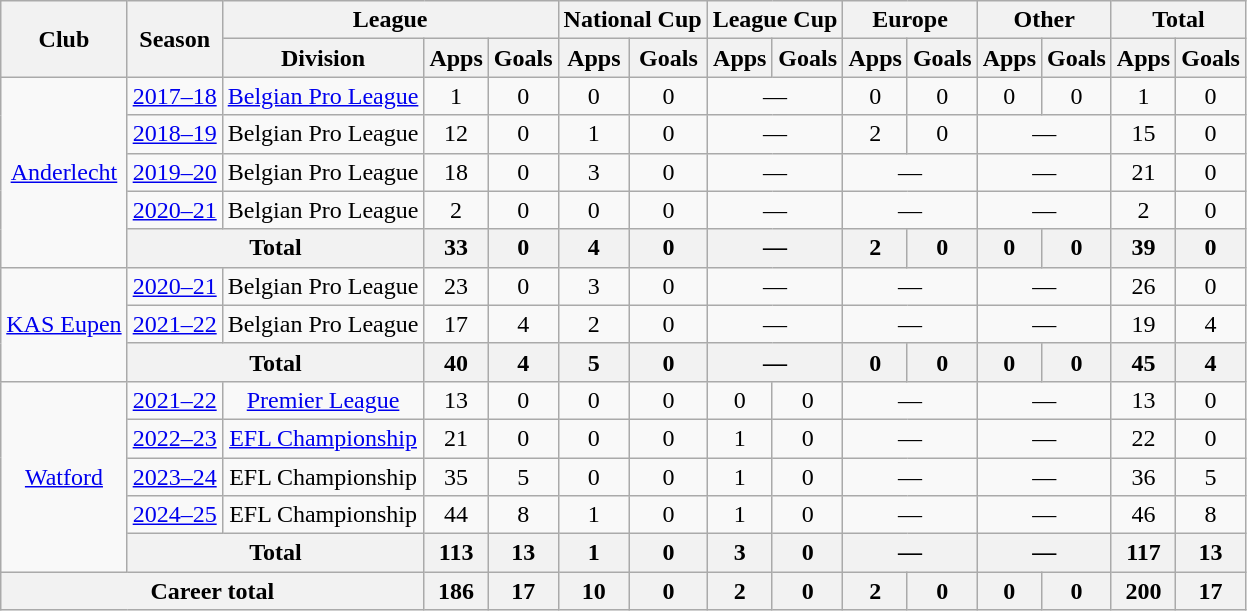<table class=wikitable style=text-align:center>
<tr>
<th rowspan=2>Club</th>
<th rowspan=2>Season</th>
<th colspan=3>League</th>
<th colspan=2>National Cup</th>
<th colspan=2>League Cup</th>
<th colspan=2>Europe</th>
<th colspan=2>Other</th>
<th colspan=2>Total</th>
</tr>
<tr>
<th>Division</th>
<th>Apps</th>
<th>Goals</th>
<th>Apps</th>
<th>Goals</th>
<th>Apps</th>
<th>Goals</th>
<th>Apps</th>
<th>Goals</th>
<th>Apps</th>
<th>Goals</th>
<th>Apps</th>
<th>Goals</th>
</tr>
<tr>
<td rowspan=5><a href='#'>Anderlecht</a></td>
<td><a href='#'>2017–18</a></td>
<td><a href='#'>Belgian Pro League</a></td>
<td>1</td>
<td>0</td>
<td>0</td>
<td>0</td>
<td colspan=2>—</td>
<td>0</td>
<td>0</td>
<td>0</td>
<td>0</td>
<td>1</td>
<td>0</td>
</tr>
<tr>
<td><a href='#'>2018–19</a></td>
<td>Belgian Pro League</td>
<td>12</td>
<td>0</td>
<td>1</td>
<td>0</td>
<td colspan=2>—</td>
<td>2</td>
<td>0</td>
<td colspan=2>—</td>
<td>15</td>
<td>0</td>
</tr>
<tr>
<td><a href='#'>2019–20</a></td>
<td>Belgian Pro League</td>
<td>18</td>
<td>0</td>
<td>3</td>
<td>0</td>
<td colspan=2>—</td>
<td colspan=2>—</td>
<td colspan=2>—</td>
<td>21</td>
<td>0</td>
</tr>
<tr>
<td><a href='#'>2020–21</a></td>
<td>Belgian Pro League</td>
<td>2</td>
<td>0</td>
<td>0</td>
<td>0</td>
<td colspan=2>—</td>
<td colspan=2>—</td>
<td colspan=2>—</td>
<td>2</td>
<td>0</td>
</tr>
<tr>
<th colspan=2>Total</th>
<th>33</th>
<th>0</th>
<th>4</th>
<th>0</th>
<th colspan=2>—</th>
<th>2</th>
<th>0</th>
<th>0</th>
<th>0</th>
<th>39</th>
<th>0</th>
</tr>
<tr>
<td rowspan=3><a href='#'>KAS Eupen</a></td>
<td><a href='#'>2020–21</a></td>
<td>Belgian Pro League</td>
<td>23</td>
<td>0</td>
<td>3</td>
<td>0</td>
<td colspan=2>—</td>
<td colspan=2>—</td>
<td colspan=2>—</td>
<td>26</td>
<td>0</td>
</tr>
<tr>
<td><a href='#'>2021–22</a></td>
<td>Belgian Pro League</td>
<td>17</td>
<td>4</td>
<td>2</td>
<td>0</td>
<td colspan=2>—</td>
<td colspan=2>—</td>
<td colspan=2>—</td>
<td>19</td>
<td>4</td>
</tr>
<tr>
<th colspan="2">Total</th>
<th>40</th>
<th>4</th>
<th>5</th>
<th>0</th>
<th colspan=2>—</th>
<th>0</th>
<th>0</th>
<th>0</th>
<th>0</th>
<th>45</th>
<th>4</th>
</tr>
<tr>
<td rowspan="5"><a href='#'>Watford</a></td>
<td><a href='#'>2021–22</a></td>
<td><a href='#'>Premier League</a></td>
<td>13</td>
<td>0</td>
<td>0</td>
<td>0</td>
<td>0</td>
<td>0</td>
<td colspan=2>—</td>
<td colspan=2>—</td>
<td>13</td>
<td>0</td>
</tr>
<tr>
<td><a href='#'>2022–23</a></td>
<td><a href='#'>EFL Championship</a></td>
<td>21</td>
<td>0</td>
<td>0</td>
<td>0</td>
<td>1</td>
<td>0</td>
<td colspan=2>—</td>
<td colspan=2>—</td>
<td>22</td>
<td>0</td>
</tr>
<tr>
<td><a href='#'>2023–24</a></td>
<td>EFL Championship</td>
<td>35</td>
<td>5</td>
<td>0</td>
<td>0</td>
<td>1</td>
<td>0</td>
<td colspan=2>—</td>
<td colspan=2>—</td>
<td>36</td>
<td>5</td>
</tr>
<tr>
<td><a href='#'>2024–25</a></td>
<td>EFL Championship</td>
<td>44</td>
<td>8</td>
<td>1</td>
<td>0</td>
<td>1</td>
<td>0</td>
<td colspan="2">—</td>
<td colspan="2">—</td>
<td>46</td>
<td>8</td>
</tr>
<tr>
<th colspan="2">Total</th>
<th>113</th>
<th>13</th>
<th>1</th>
<th>0</th>
<th>3</th>
<th>0</th>
<th colspan="2">—</th>
<th colspan="2">—</th>
<th>117</th>
<th>13</th>
</tr>
<tr>
<th colspan="3">Career total</th>
<th>186</th>
<th>17</th>
<th>10</th>
<th>0</th>
<th>2</th>
<th>0</th>
<th>2</th>
<th>0</th>
<th>0</th>
<th>0</th>
<th>200</th>
<th>17</th>
</tr>
</table>
